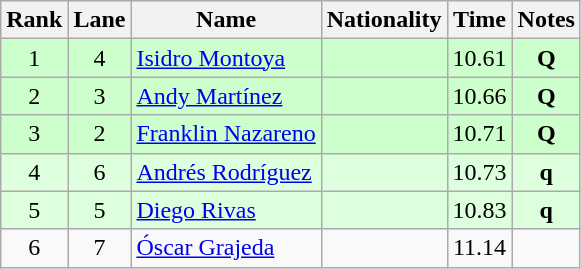<table class="wikitable sortable" style="text-align:center">
<tr>
<th>Rank</th>
<th>Lane</th>
<th>Name</th>
<th>Nationality</th>
<th>Time</th>
<th>Notes</th>
</tr>
<tr bgcolor=ccffcc>
<td>1</td>
<td>4</td>
<td align=left><a href='#'>Isidro Montoya</a></td>
<td align=left></td>
<td>10.61</td>
<td><strong>Q</strong></td>
</tr>
<tr bgcolor=ccffcc>
<td>2</td>
<td>3</td>
<td align=left><a href='#'>Andy Martínez</a></td>
<td align=left></td>
<td>10.66</td>
<td><strong>Q</strong></td>
</tr>
<tr bgcolor=ccffcc>
<td>3</td>
<td>2</td>
<td align=left><a href='#'>Franklin Nazareno</a></td>
<td align=left></td>
<td>10.71</td>
<td><strong>Q</strong></td>
</tr>
<tr bgcolor=ddffdd>
<td>4</td>
<td>6</td>
<td align=left><a href='#'>Andrés Rodríguez</a></td>
<td align=left></td>
<td>10.73</td>
<td><strong>q</strong></td>
</tr>
<tr bgcolor=ddffdd>
<td>5</td>
<td>5</td>
<td align=left><a href='#'>Diego Rivas</a></td>
<td align=left></td>
<td>10.83</td>
<td><strong>q</strong></td>
</tr>
<tr>
<td>6</td>
<td>7</td>
<td align=left><a href='#'>Óscar Grajeda</a></td>
<td align=left></td>
<td>11.14</td>
<td></td>
</tr>
</table>
